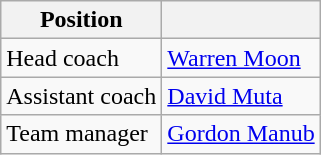<table class="wikitable">
<tr>
<th>Position</th>
<th></th>
</tr>
<tr>
<td>Head coach</td>
<td> <a href='#'>Warren Moon</a></td>
</tr>
<tr>
<td>Assistant coach</td>
<td> <a href='#'>David Muta</a></td>
</tr>
<tr>
<td>Team manager</td>
<td> <a href='#'>Gordon Manub</a></td>
</tr>
</table>
